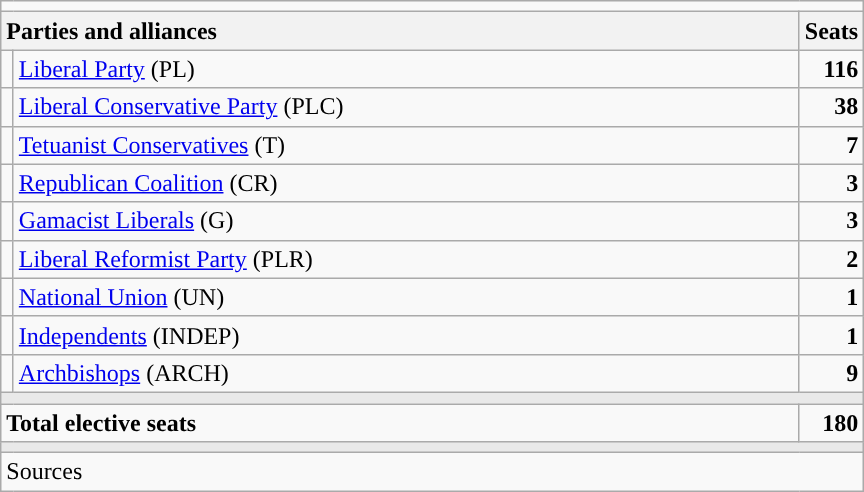<table class="wikitable" style="text-align:right;">
<tr>
<td colspan="3"></td>
</tr>
<tr>
<th style="text-align:left;" colspan="2" width="525">Parties and alliances</th>
<th width="35">Seats</th>
</tr>
<tr>
<td width="1" style="color:inherit;background:"></td>
<td align="left"><a href='#'>Liberal Party</a> (PL)</td>
<td><strong>116</strong></td>
</tr>
<tr>
<td style="color:inherit;background:"></td>
<td align="left"><a href='#'>Liberal Conservative Party</a> (PLC)</td>
<td><strong>38</strong></td>
</tr>
<tr>
<td style="color:inherit;background:"></td>
<td align="left"><a href='#'>Tetuanist Conservatives</a> (T)</td>
<td><strong>7</strong></td>
</tr>
<tr>
<td style="color:inherit;background:"></td>
<td align="left"><a href='#'>Republican Coalition</a> (CR)</td>
<td><strong>3</strong></td>
</tr>
<tr>
<td style="color:inherit;background:"></td>
<td align="left"><a href='#'>Gamacist Liberals</a> (G)</td>
<td><strong>3</strong></td>
</tr>
<tr>
<td style="color:inherit;background:"></td>
<td align="left"><a href='#'>Liberal Reformist Party</a> (PLR)</td>
<td><strong>2</strong></td>
</tr>
<tr>
<td style="color:inherit;background:"></td>
<td align="left"><a href='#'>National Union</a> (UN)</td>
<td><strong>1</strong></td>
</tr>
<tr>
<td style="color:inherit;background:"></td>
<td align="left"><a href='#'>Independents</a> (INDEP)</td>
<td><strong>1</strong></td>
</tr>
<tr>
<td style="color:inherit;background:"></td>
<td align="left"><a href='#'>Archbishops</a> (ARCH)</td>
<td><strong>9</strong></td>
</tr>
<tr>
<td colspan="3" bgcolor="#E9E9E9"></td>
</tr>
<tr style="font-weight:bold;">
<td align="left" colspan="2">Total elective seats</td>
<td>180</td>
</tr>
<tr>
<td colspan="3" bgcolor="#E9E9E9"></td>
</tr>
<tr>
<td align="left" colspan="3">Sources</td>
</tr>
</table>
